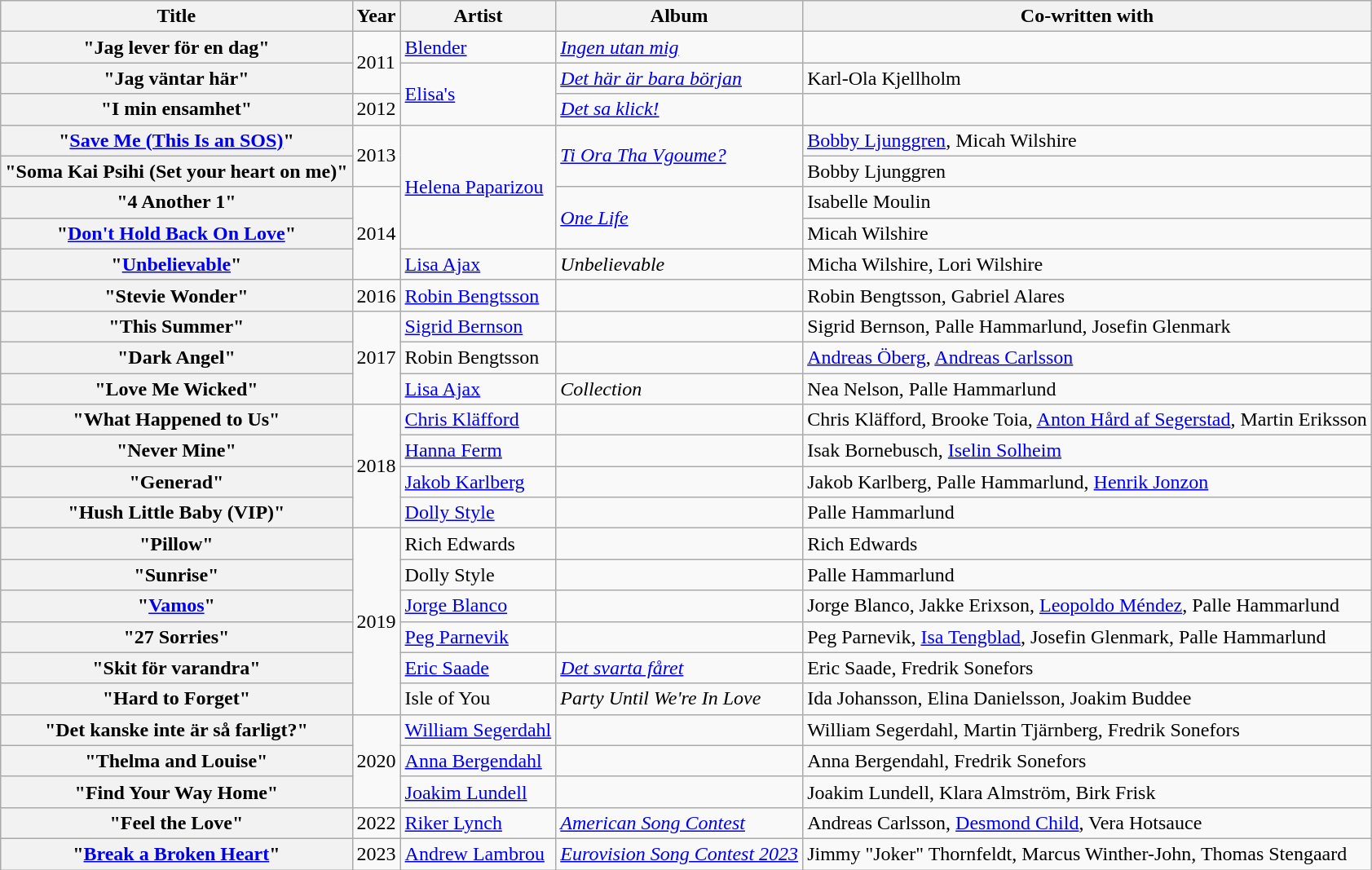<table class="wikitable plainrowheaders">
<tr>
<th scope="col">Title</th>
<th scope="col">Year</th>
<th scope="col">Artist</th>
<th scope="col">Album</th>
<th scope="col">Co-written with</th>
</tr>
<tr>
<th scope="row">"Jag lever för en dag"</th>
<td rowspan="2">2011</td>
<td><a href='#'>Blender</a></td>
<td><em><a href='#'>Ingen utan mig</a></em></td>
<td></td>
</tr>
<tr>
<th scope="row">"Jag väntar här"</th>
<td rowspan="2"><a href='#'>Elisa's</a></td>
<td><em><a href='#'>Det här är bara början</a></em></td>
<td>Karl-Ola Kjellholm</td>
</tr>
<tr>
<th scope="row">"I min ensamhet"</th>
<td>2012</td>
<td><em><a href='#'>Det sa klick!</a></em></td>
<td></td>
</tr>
<tr>
<th scope="row">"<a href='#'>Save Me (This Is an SOS)</a>"</th>
<td rowspan="2">2013</td>
<td rowspan="4"><a href='#'>Helena Paparizou</a></td>
<td rowspan="2"><em><a href='#'>Ti Ora Tha Vgoume?</a></em></td>
<td><a href='#'>Bobby Ljunggren</a>, Micah Wilshire</td>
</tr>
<tr>
<th scope="row">"Soma Kai Psihi (Set your heart on me)"</th>
<td>Bobby Ljunggren</td>
</tr>
<tr>
<th scope="row">"4 Another 1"</th>
<td rowspan="3">2014</td>
<td rowspan="2"><em><a href='#'>One Life</a></em></td>
<td>Isabelle Moulin</td>
</tr>
<tr>
<th scope="row">"<a href='#'>Don't Hold Back On Love</a>"</th>
<td>Micah Wilshire</td>
</tr>
<tr>
<th scope="row">"<a href='#'>Unbelievable</a>"</th>
<td><a href='#'>Lisa Ajax</a></td>
<td><em>Unbelievable</em></td>
<td>Micha Wilshire, Lori Wilshire</td>
</tr>
<tr>
<th scope="row">"Stevie Wonder"</th>
<td>2016</td>
<td><a href='#'>Robin Bengtsson</a></td>
<td></td>
<td>Robin Bengtsson, Gabriel Alares</td>
</tr>
<tr>
<th scope="row">"This Summer"</th>
<td rowspan="3">2017</td>
<td><a href='#'>Sigrid Bernson</a></td>
<td></td>
<td>Sigrid Bernson, Palle Hammarlund, Josefin Glenmark</td>
</tr>
<tr>
<th scope="row">"Dark Angel"</th>
<td>Robin Bengtsson</td>
<td></td>
<td><a href='#'>Andreas Öberg</a>, <a href='#'>Andreas Carlsson</a></td>
</tr>
<tr>
<th scope="row">"Love Me Wicked"</th>
<td><a href='#'>Lisa Ajax</a></td>
<td><em>Collection</em></td>
<td>Nea Nelson, Palle Hammarlund</td>
</tr>
<tr>
<th scope="row">"What Happened to Us"</th>
<td rowspan="4">2018</td>
<td><a href='#'>Chris Kläfford</a></td>
<td></td>
<td>Chris Kläfford, Brooke Toia, <a href='#'>Anton Hård af Segerstad</a>, Martin Eriksson</td>
</tr>
<tr>
<th scope="row">"Never Mine"</th>
<td><a href='#'>Hanna Ferm</a></td>
<td></td>
<td>Isak Bornebusch, <a href='#'>Iselin Solheim</a></td>
</tr>
<tr>
<th scope="row">"Generad"</th>
<td><a href='#'>Jakob Karlberg</a></td>
<td></td>
<td>Jakob Karlberg, Palle Hammarlund, <a href='#'>Henrik Jonzon</a></td>
</tr>
<tr>
<th scope="row">"Hush Little Baby (VIP)"<br></th>
<td><a href='#'>Dolly Style</a></td>
<td></td>
<td>Palle Hammarlund</td>
</tr>
<tr>
<th scope="row">"Pillow"</th>
<td rowspan="6">2019</td>
<td>Rich Edwards</td>
<td></td>
<td>Rich Edwards</td>
</tr>
<tr>
<th scope="row">"Sunrise"</th>
<td>Dolly Style</td>
<td></td>
<td>Palle Hammarlund</td>
</tr>
<tr>
<th scope="row">"<a href='#'>Vamos</a>"</th>
<td><a href='#'>Jorge Blanco</a></td>
<td></td>
<td>Jorge Blanco, Jakke Erixson, <a href='#'>Leopoldo Méndez</a>, Palle Hammarlund</td>
</tr>
<tr>
<th scope="row">"27 Sorries"</th>
<td><a href='#'>Peg Parnevik</a></td>
<td></td>
<td>Peg Parnevik, <a href='#'>Isa Tengblad</a>, Josefin Glenmark, Palle Hammarlund</td>
</tr>
<tr>
<th scope="row">"Skit för varandra"</th>
<td><a href='#'>Eric Saade</a></td>
<td><em><a href='#'>Det svarta fåret</a></em></td>
<td>Eric Saade, Fredrik Sonefors</td>
</tr>
<tr>
<th scope="row">"Hard to Forget"</th>
<td>Isle of You</td>
<td><em>Party Until We're In Love</em></td>
<td>Ida Johansson, Elina Danielsson, Joakim Buddee</td>
</tr>
<tr>
<th scope="row">"Det kanske inte är så farligt?"</th>
<td rowspan="3">2020</td>
<td><a href='#'>William Segerdahl</a></td>
<td></td>
<td>William Segerdahl, Martin Tjärnberg, Fredrik Sonefors</td>
</tr>
<tr>
<th scope="row">"Thelma and Louise"</th>
<td><a href='#'>Anna Bergendahl</a></td>
<td></td>
<td>Anna Bergendahl, Fredrik Sonefors</td>
</tr>
<tr>
<th scope="row">"Find Your Way Home"<br></th>
<td><a href='#'>Joakim Lundell</a></td>
<td></td>
<td>Joakim Lundell, Klara Almström, Birk Frisk</td>
</tr>
<tr>
<th scope="row">"Feel the Love"</th>
<td>2022</td>
<td><a href='#'>Riker Lynch</a></td>
<td><em><a href='#'>American Song Contest</a></em></td>
<td>Andreas Carlsson, <a href='#'>Desmond Child</a>, Vera Hotsauce</td>
</tr>
<tr>
<th scope="row">"<a href='#'>Break a Broken Heart</a>"</th>
<td>2023</td>
<td><a href='#'>Andrew Lambrou</a></td>
<td><em><a href='#'>Eurovision Song Contest 2023</a></em></td>
<td>Jimmy "Joker" Thornfeldt, Marcus Winther-John, Thomas Stengaard</td>
</tr>
</table>
